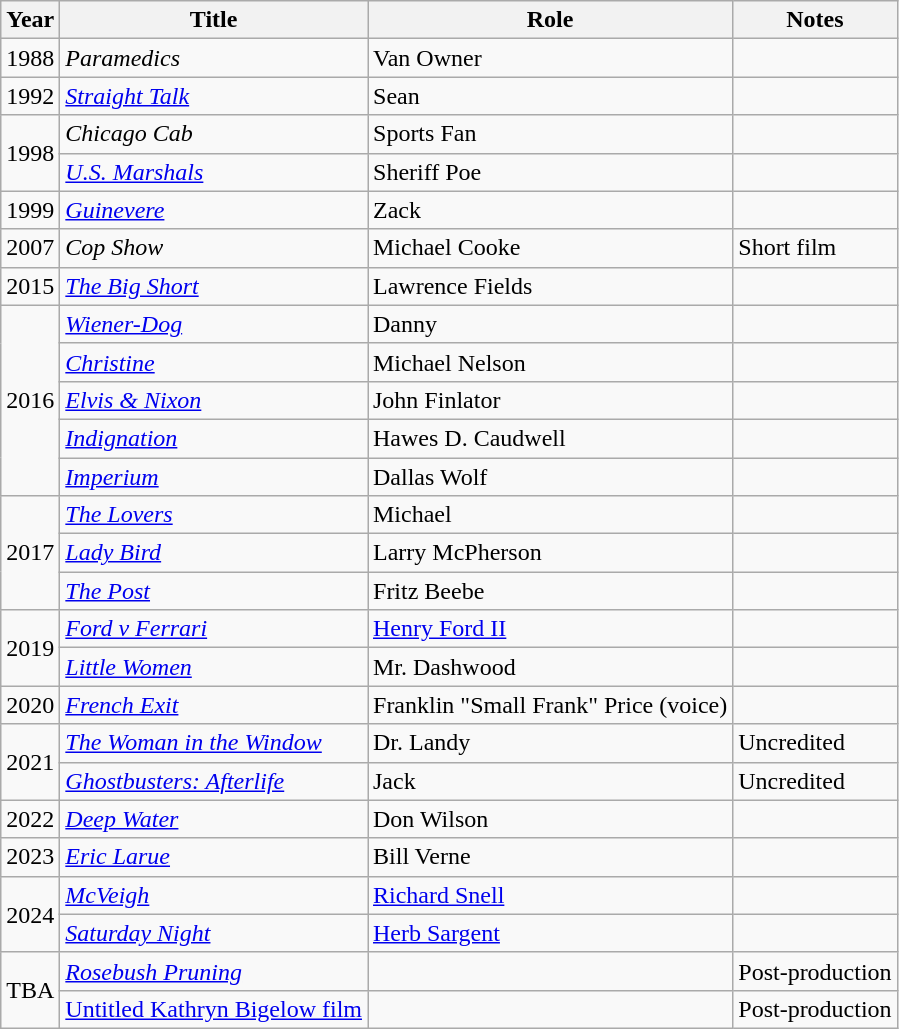<table class = "wikitable sortable">
<tr>
<th>Year</th>
<th>Title</th>
<th>Role</th>
<th>Notes</th>
</tr>
<tr>
<td>1988</td>
<td><em>Paramedics</em></td>
<td>Van Owner</td>
<td></td>
</tr>
<tr>
<td>1992</td>
<td><em><a href='#'>Straight Talk</a></em></td>
<td>Sean</td>
<td></td>
</tr>
<tr>
<td rowspan="2">1998</td>
<td><em>Chicago Cab</em></td>
<td>Sports Fan</td>
<td></td>
</tr>
<tr>
<td><em><a href='#'>U.S. Marshals</a></em></td>
<td>Sheriff Poe</td>
<td></td>
</tr>
<tr>
<td>1999</td>
<td><em><a href='#'>Guinevere</a></em></td>
<td>Zack</td>
<td></td>
</tr>
<tr>
<td>2007</td>
<td><em>Cop Show</em></td>
<td>Michael Cooke</td>
<td>Short film</td>
</tr>
<tr>
<td>2015</td>
<td><em><a href='#'>The Big Short</a></em></td>
<td>Lawrence Fields</td>
<td></td>
</tr>
<tr>
<td rowspan="5">2016</td>
<td><em><a href='#'>Wiener-Dog</a></em></td>
<td>Danny</td>
<td></td>
</tr>
<tr>
<td><em><a href='#'>Christine</a></em></td>
<td>Michael Nelson</td>
<td></td>
</tr>
<tr>
<td><em><a href='#'>Elvis & Nixon</a></em></td>
<td>John Finlator</td>
<td></td>
</tr>
<tr>
<td><em><a href='#'>Indignation</a></em></td>
<td>Hawes D. Caudwell</td>
<td></td>
</tr>
<tr>
<td><em><a href='#'>Imperium</a></em></td>
<td>Dallas Wolf</td>
<td></td>
</tr>
<tr>
<td rowspan="3">2017</td>
<td><em><a href='#'>The Lovers</a></em></td>
<td>Michael</td>
<td></td>
</tr>
<tr>
<td><em><a href='#'>Lady Bird</a></em></td>
<td>Larry McPherson</td>
<td></td>
</tr>
<tr>
<td><em><a href='#'>The Post</a></em></td>
<td>Fritz Beebe</td>
<td></td>
</tr>
<tr>
<td rowspan="2">2019</td>
<td><em><a href='#'>Ford v Ferrari</a></em></td>
<td><a href='#'>Henry Ford II</a></td>
<td></td>
</tr>
<tr>
<td><em><a href='#'>Little Women</a></em></td>
<td>Mr. Dashwood</td>
<td></td>
</tr>
<tr>
<td>2020</td>
<td><em><a href='#'>French Exit</a></em></td>
<td>Franklin "Small Frank" Price (voice)</td>
<td></td>
</tr>
<tr>
<td rowspan="2">2021</td>
<td><em><a href='#'>The Woman in the Window</a></em></td>
<td>Dr. Landy</td>
<td>Uncredited</td>
</tr>
<tr>
<td><em><a href='#'>Ghostbusters: Afterlife</a></em></td>
<td>Jack</td>
<td>Uncredited</td>
</tr>
<tr>
<td>2022</td>
<td><em><a href='#'>Deep Water</a></em></td>
<td>Don Wilson</td>
<td></td>
</tr>
<tr>
<td>2023</td>
<td><em><a href='#'>Eric Larue</a></em></td>
<td>Bill Verne</td>
<td></td>
</tr>
<tr>
<td rowspan="2">2024</td>
<td><em><a href='#'>McVeigh</a></em></td>
<td><a href='#'>Richard Snell</a></td>
<td></td>
</tr>
<tr>
<td><em><a href='#'>Saturday Night</a></em></td>
<td><a href='#'>Herb Sargent</a></td>
<td></td>
</tr>
<tr>
<td rowspan="2">TBA</td>
<td><em><a href='#'>Rosebush Pruning</a></em></td>
<td></td>
<td>Post-production</td>
</tr>
<tr>
<td><a href='#'>Untitled Kathryn Bigelow film</a></td>
<td></td>
<td>Post-production</td>
</tr>
</table>
